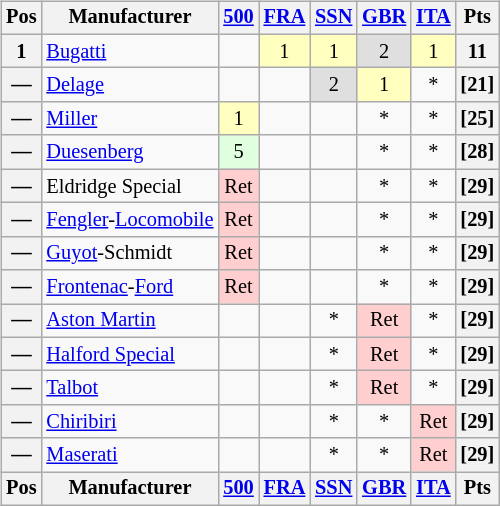<table>
<tr>
<td valign="top"><br><table class="wikitable" style="font-size: 85%; text-align:center">
<tr valign="top">
<th valign="middle">Pos</th>
<th valign="middle">Manufacturer</th>
<th><a href='#'>500</a><br></th>
<th><a href='#'>FRA</a><br></th>
<th><a href='#'>SSN</a><br></th>
<th><a href='#'>GBR</a><br></th>
<th><a href='#'>ITA</a><br></th>
<th valign="middle">Pts</th>
</tr>
<tr>
<th>1</th>
<td align="left"> <a href='#'>Bugatti</a></td>
<td></td>
<td style="background:#ffffbf;">1</td>
<td style="background:#ffffbf;">1</td>
<td style="background:#dfdfdf;">2</td>
<td style="background:#ffffbf;">1</td>
<th>11</th>
</tr>
<tr>
<th>—</th>
<td align="left"> <a href='#'>Delage</a></td>
<td></td>
<td></td>
<td style="background:#dfdfdf;">2</td>
<td style="background:#ffffbf;">1</td>
<td>*</td>
<th>[21]</th>
</tr>
<tr>
<th>—</th>
<td align="left"> <a href='#'>Miller</a></td>
<td style="background:#ffffbf;">1</td>
<td></td>
<td></td>
<td>*</td>
<td>*</td>
<th>[25]</th>
</tr>
<tr>
<th>—</th>
<td align="left"> <a href='#'>Duesenberg</a></td>
<td style="background:#dfffdf;">5</td>
<td></td>
<td></td>
<td>*</td>
<td>*</td>
<th>[28]</th>
</tr>
<tr>
<th>—</th>
<td align="left"> Eldridge Special</td>
<td style="background:#ffcfcf;">Ret</td>
<td></td>
<td></td>
<td>*</td>
<td>*</td>
<th>[29]</th>
</tr>
<tr>
<th>—</th>
<td align="left"> <a href='#'>Fengler</a>-<a href='#'>Locomobile</a></td>
<td style="background:#ffcfcf;">Ret</td>
<td></td>
<td></td>
<td>*</td>
<td>*</td>
<th>[29]</th>
</tr>
<tr>
<th>—</th>
<td align="left"> <a href='#'>Guyot</a>-Schmidt</td>
<td style="background:#ffcfcf;">Ret</td>
<td></td>
<td></td>
<td>*</td>
<td>*</td>
<th>[29]</th>
</tr>
<tr>
<th>—</th>
<td align="left"> <a href='#'>Frontenac</a>-<a href='#'>Ford</a></td>
<td style="background:#ffcfcf;">Ret</td>
<td></td>
<td></td>
<td>*</td>
<td>*</td>
<th>[29]</th>
</tr>
<tr>
<th>—</th>
<td align="left"> <a href='#'>Aston Martin</a></td>
<td></td>
<td></td>
<td>*</td>
<td style="background:#ffcfcf;">Ret</td>
<td>*</td>
<th>[29]</th>
</tr>
<tr>
<th>—</th>
<td align="left"> <a href='#'>Halford Special</a></td>
<td></td>
<td></td>
<td>*</td>
<td style="background:#ffcfcf;">Ret</td>
<td>*</td>
<th>[29]</th>
</tr>
<tr>
<th>—</th>
<td align="left"> <a href='#'>Talbot</a></td>
<td></td>
<td></td>
<td>*</td>
<td style="background:#ffcfcf;">Ret</td>
<td>*</td>
<th>[29]</th>
</tr>
<tr>
<th>—</th>
<td align="left"> <a href='#'>Chiribiri</a></td>
<td></td>
<td></td>
<td>*</td>
<td>*</td>
<td style="background:#ffcfcf;">Ret</td>
<th>[29]</th>
</tr>
<tr>
<th>—</th>
<td align="left"> <a href='#'>Maserati</a></td>
<td></td>
<td></td>
<td>*</td>
<td>*</td>
<td style="background:#ffcfcf;">Ret</td>
<th>[29]</th>
</tr>
<tr valign="top">
<th valign="middle">Pos</th>
<th valign="middle">Manufacturer</th>
<th><a href='#'>500</a><br></th>
<th><a href='#'>FRA</a><br></th>
<th><a href='#'>SSN</a><br></th>
<th><a href='#'>GBR</a><br></th>
<th><a href='#'>ITA</a><br></th>
<th valign="middle">Pts</th>
</tr>
</table>
</td>
<td valign="top"><br></td>
</tr>
</table>
